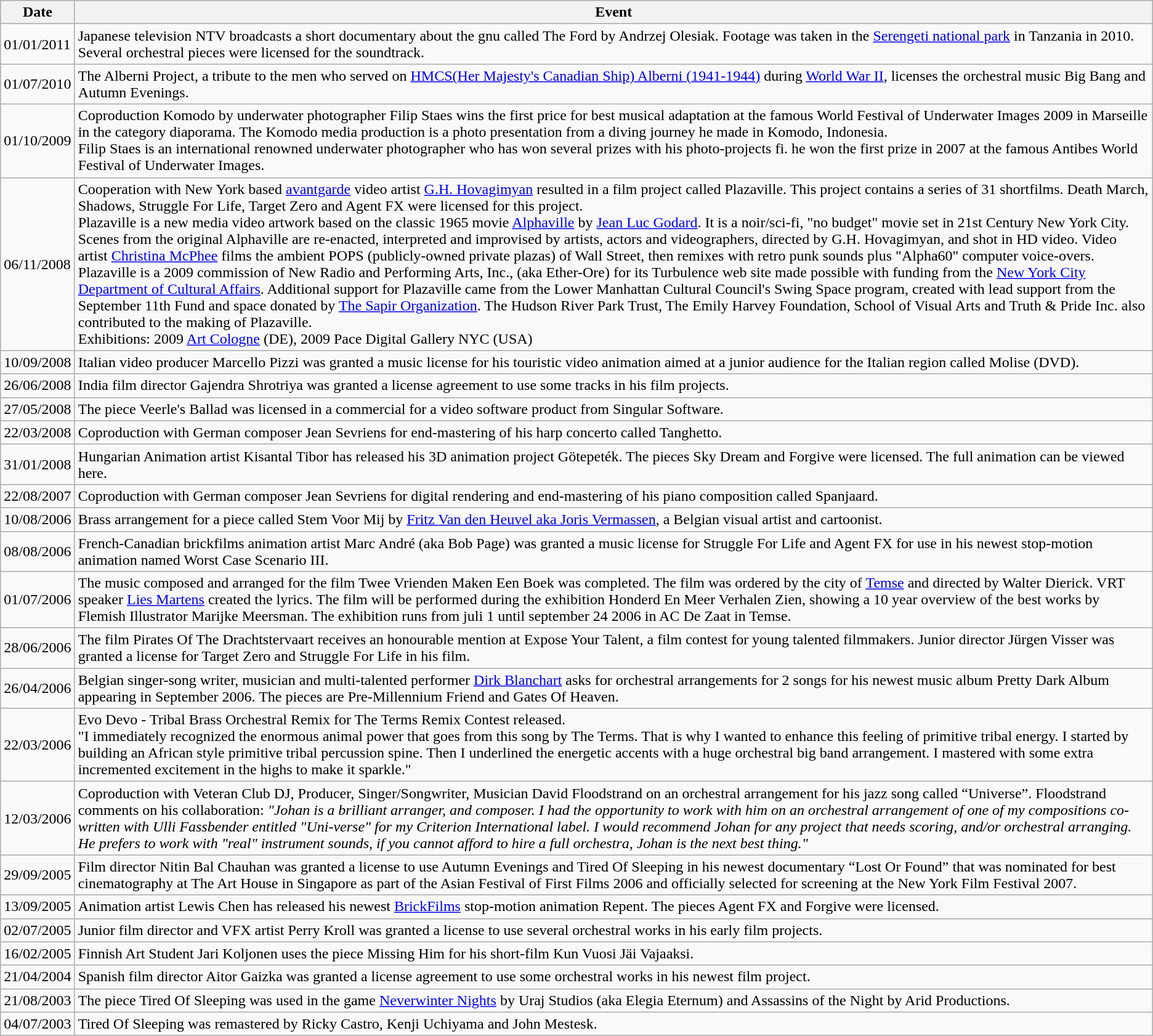<table class="wikitable mw-collapsible">
<tr>
<th>Date</th>
<th>Event</th>
</tr>
<tr>
<td>01/01/2011</td>
<td>Japanese television NTV broadcasts a short documentary about the gnu called The Ford by Andrzej Olesiak. Footage was taken in the <a href='#'>Serengeti national park</a> in Tanzania in 2010. Several orchestral pieces were licensed for the soundtrack.</td>
</tr>
<tr>
<td>01/07/2010</td>
<td>The Alberni Project, a tribute to the men who served on <a href='#'>HMCS(Her Majesty's Canadian Ship) Alberni (1941-1944)</a> during <a href='#'>World War II</a>, licenses the orchestral music Big Bang and Autumn Evenings.</td>
</tr>
<tr>
<td>01/10/2009</td>
<td>Coproduction Komodo by underwater photographer Filip Staes wins the first price for best musical adaptation at the famous World Festival of Underwater Images 2009 in Marseille in the category diaporama. The Komodo media production is a photo presentation from a diving journey he made in Komodo, Indonesia.<br>Filip Staes is an international renowned underwater photographer who has won several prizes with his photo-projects fi. he won the first prize in 2007 at the famous Antibes World Festival of Underwater Images.</td>
</tr>
<tr>
<td>06/11/2008</td>
<td>Cooperation with New York based <a href='#'>avantgarde</a> video artist <a href='#'>G.H. Hovagimyan</a> resulted in a film project called Plazaville. This project contains a series of 31 shortfilms. Death March, Shadows, Struggle For Life, Target Zero and Agent FX were licensed for this project.<br>Plazaville is a new media video artwork based on the classic 1965 movie <a href='#'>Alphaville</a> by <a href='#'>Jean Luc Godard</a>. It is a noir/sci-fi, "no budget" movie set in 21st Century New York City. Scenes from the original Alphaville are re-enacted, interpreted and improvised by artists, actors and videographers, directed by G.H. Hovagimyan, and shot in HD video. Video artist <a href='#'>Christina McPhee</a> films the ambient POPS (publicly-owned private plazas) of Wall Street, then remixes with retro punk sounds plus "Alpha60" computer voice-overs.<br>Plazaville is a 2009 commission of New Radio and Performing Arts, Inc., (aka Ether-Ore) for its Turbulence web site made possible with funding from the <a href='#'>New York City Department of Cultural Affairs</a>. Additional support for Plazaville came from the Lower Manhattan Cultural Council's Swing Space program, created with lead support from the September 11th Fund and space donated by <a href='#'>The Sapir Organization</a>. The Hudson River Park Trust, The Emily Harvey Foundation, School of Visual Arts and Truth & Pride Inc. also contributed to the making of Plazaville.<br>Exhibitions: 2009 <a href='#'>Art Cologne</a> (DE), 2009 Pace Digital Gallery NYC (USA)</td>
</tr>
<tr>
<td>10/09/2008</td>
<td>Italian video producer Marcello Pizzi was granted a music license for his touristic video animation aimed at a junior audience for the Italian region called Molise (DVD).</td>
</tr>
<tr>
<td>26/06/2008</td>
<td>India film director Gajendra Shrotriya was granted a license agreement to use some tracks in his film projects.</td>
</tr>
<tr>
<td>27/05/2008</td>
<td>The piece Veerle's Ballad was licensed in a commercial for a video software product from Singular Software.</td>
</tr>
<tr>
<td>22/03/2008</td>
<td>Coproduction with German composer Jean Sevriens for end-mastering of his harp concerto called Tanghetto.</td>
</tr>
<tr>
<td>31/01/2008</td>
<td>Hungarian Animation artist Kisantal Tibor has released his 3D animation project Götepeték. The pieces Sky Dream and Forgive were licensed. The full animation can be viewed here.</td>
</tr>
<tr>
<td>22/08/2007</td>
<td>Coproduction with German composer Jean Sevriens for digital rendering and end-mastering of his piano composition called Spanjaard.</td>
</tr>
<tr>
<td>10/08/2006</td>
<td>Brass arrangement for a piece called Stem Voor Mij by <a href='#'>Fritz Van den Heuvel aka Joris Vermassen</a>, a Belgian visual artist and cartoonist.</td>
</tr>
<tr>
<td>08/08/2006</td>
<td>French-Canadian brickfilms animation artist Marc André (aka Bob Page) was granted a music license for Struggle For Life and Agent FX for use in his newest stop-motion animation named Worst Case Scenario III.</td>
</tr>
<tr>
<td>01/07/2006</td>
<td>The music composed and arranged for the film Twee Vrienden Maken Een Boek was completed. The film was ordered by the city of <a href='#'>Temse</a> and directed by Walter Dierick. VRT speaker <a href='#'>Lies Martens</a> created the lyrics. The film will be performed during the exhibition Honderd En Meer Verhalen Zien, showing a 10 year overview of the best works by Flemish Illustrator Marijke Meersman. The exhibition runs from juli 1 until september 24 2006 in AC De Zaat in Temse.</td>
</tr>
<tr>
<td>28/06/2006</td>
<td>The film Pirates Of The Drachtstervaart receives an honourable mention at Expose Your Talent, a film contest for young talented filmmakers. Junior director Jürgen Visser was granted a license for Target Zero and Struggle For Life in his film.</td>
</tr>
<tr>
<td>26/04/2006</td>
<td>Belgian singer-song writer, musician and multi-talented performer <a href='#'>Dirk Blanchart</a> asks for orchestral arrangements for 2 songs for his newest music album Pretty Dark Album appearing in September 2006. The pieces are Pre-Millennium Friend and Gates Of Heaven.</td>
</tr>
<tr>
<td>22/03/2006</td>
<td>Evo Devo - Tribal Brass Orchestral Remix for The Terms Remix Contest released.<br>"I immediately recognized the enormous animal power that goes from this song by The Terms. That is why I wanted to enhance this feeling of primitive tribal energy. I started by building an African style primitive tribal percussion spine. Then I underlined the energetic accents with a huge orchestral big band arrangement. I mastered with some extra incremented excitement in the highs to make it sparkle."</td>
</tr>
<tr>
<td>12/03/2006</td>
<td>Coproduction with Veteran Club DJ, Producer, Singer/Songwriter, Musician David Floodstrand on an orchestral arrangement for his jazz song called “Universe”. Floodstrand comments on his collaboration: <em>"Johan is a brilliant arranger, and composer. I had the opportunity to work with him on an orchestral arrangement of one of my compositions co-written with Ulli Fassbender entitled "Uni-verse" for my Criterion International label. I would recommend Johan for any project that needs scoring, and/or orchestral arranging. He prefers to work with "real" instrument sounds, if you cannot afford to hire a full orchestra, Johan is the next best thing."</em></td>
</tr>
<tr>
<td>29/09/2005</td>
<td>Film director Nitin Bal Chauhan was granted a license to use Autumn Evenings and Tired Of Sleeping in his newest documentary “Lost Or Found” that was nominated for best cinematography at The Art House in Singapore as part of the Asian Festival of First Films 2006 and officially selected for screening at the New York Film Festival 2007.</td>
</tr>
<tr>
<td>13/09/2005</td>
<td>Animation artist Lewis Chen has released his newest <a href='#'>BrickFilms</a> stop-motion animation Repent. The pieces Agent FX and Forgive were licensed.</td>
</tr>
<tr>
<td>02/07/2005</td>
<td>Junior film director and VFX artist Perry Kroll was granted a license to use several orchestral works in his early film projects.</td>
</tr>
<tr>
<td>16/02/2005</td>
<td>Finnish Art Student Jari Koljonen uses the piece Missing Him for his short-film Kun Vuosi Jäi Vajaaksi.</td>
</tr>
<tr>
<td>21/04/2004</td>
<td>Spanish film director Aitor Gaizka was granted a license agreement to use some orchestral works in his newest film project.</td>
</tr>
<tr>
<td>21/08/2003</td>
<td>The piece Tired Of Sleeping was used in the game <a href='#'>Neverwinter Nights</a> by Uraj Studios (aka Elegia Eternum) and Assassins of the Night by Arid Productions.</td>
</tr>
<tr>
<td>04/07/2003</td>
<td>Tired Of Sleeping was remastered by Ricky Castro, Kenji Uchiyama and John Mestesk.</td>
</tr>
</table>
